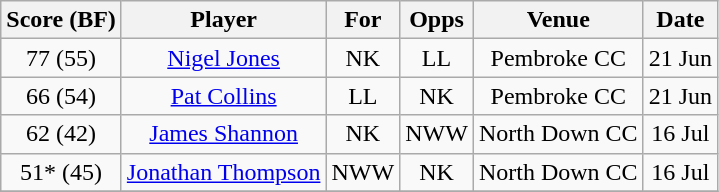<table class="wikitable" style="text-align:center;">
<tr>
<th>Score (BF)</th>
<th>Player</th>
<th>For</th>
<th>Opps</th>
<th>Venue</th>
<th>Date</th>
</tr>
<tr>
<td>77 (55)</td>
<td><a href='#'>Nigel Jones</a></td>
<td>NK</td>
<td>LL</td>
<td>Pembroke CC</td>
<td>21 Jun</td>
</tr>
<tr>
<td>66 (54)</td>
<td><a href='#'>Pat Collins</a></td>
<td>LL</td>
<td>NK</td>
<td>Pembroke CC</td>
<td>21 Jun</td>
</tr>
<tr>
<td>62 (42)</td>
<td><a href='#'>James Shannon</a></td>
<td>NK</td>
<td>NWW</td>
<td>North Down CC</td>
<td>16 Jul</td>
</tr>
<tr>
<td>51* (45)</td>
<td><a href='#'>Jonathan Thompson</a></td>
<td>NWW</td>
<td>NK</td>
<td>North Down CC</td>
<td>16 Jul</td>
</tr>
<tr>
</tr>
</table>
